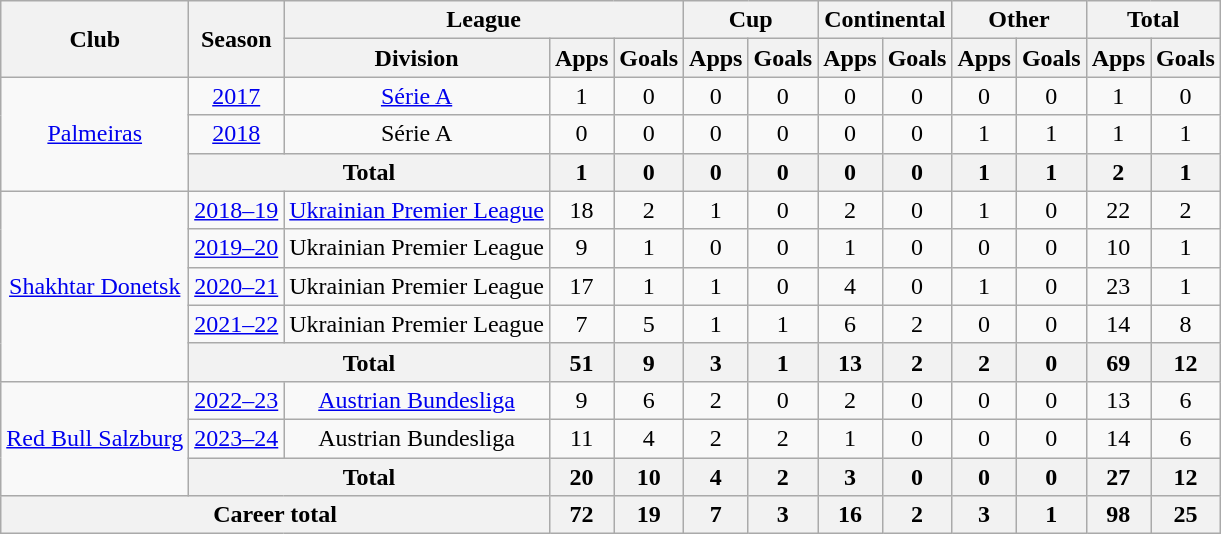<table class="wikitable" style="text-align: center">
<tr>
<th rowspan="2">Club</th>
<th rowspan="2">Season</th>
<th colspan="3">League</th>
<th colspan="2">Cup</th>
<th colspan="2">Continental</th>
<th colspan="2">Other</th>
<th colspan="2">Total</th>
</tr>
<tr>
<th>Division</th>
<th>Apps</th>
<th>Goals</th>
<th>Apps</th>
<th>Goals</th>
<th>Apps</th>
<th>Goals</th>
<th>Apps</th>
<th>Goals</th>
<th>Apps</th>
<th>Goals</th>
</tr>
<tr>
<td rowspan="3"><a href='#'>Palmeiras</a></td>
<td><a href='#'>2017</a></td>
<td><a href='#'>Série A</a></td>
<td>1</td>
<td>0</td>
<td>0</td>
<td>0</td>
<td>0</td>
<td>0</td>
<td>0</td>
<td>0</td>
<td>1</td>
<td>0</td>
</tr>
<tr>
<td><a href='#'>2018</a></td>
<td>Série A</td>
<td>0</td>
<td>0</td>
<td>0</td>
<td>0</td>
<td>0</td>
<td>0</td>
<td>1</td>
<td>1</td>
<td>1</td>
<td>1</td>
</tr>
<tr>
<th colspan="2">Total</th>
<th>1</th>
<th>0</th>
<th>0</th>
<th>0</th>
<th>0</th>
<th>0</th>
<th>1</th>
<th>1</th>
<th>2</th>
<th>1</th>
</tr>
<tr>
<td rowspan="5"><a href='#'>Shakhtar Donetsk</a></td>
<td><a href='#'>2018–19</a></td>
<td><a href='#'>Ukrainian Premier League</a></td>
<td>18</td>
<td>2</td>
<td>1</td>
<td>0</td>
<td>2</td>
<td>0</td>
<td>1</td>
<td>0</td>
<td>22</td>
<td>2</td>
</tr>
<tr>
<td><a href='#'>2019–20</a></td>
<td>Ukrainian Premier League</td>
<td>9</td>
<td>1</td>
<td>0</td>
<td>0</td>
<td>1</td>
<td>0</td>
<td>0</td>
<td>0</td>
<td>10</td>
<td>1</td>
</tr>
<tr>
<td><a href='#'>2020–21</a></td>
<td>Ukrainian Premier League</td>
<td>17</td>
<td>1</td>
<td>1</td>
<td>0</td>
<td>4</td>
<td>0</td>
<td>1</td>
<td>0</td>
<td>23</td>
<td>1</td>
</tr>
<tr>
<td><a href='#'>2021–22</a></td>
<td>Ukrainian Premier League</td>
<td>7</td>
<td>5</td>
<td>1</td>
<td>1</td>
<td>6</td>
<td>2</td>
<td>0</td>
<td>0</td>
<td>14</td>
<td>8</td>
</tr>
<tr>
<th colspan="2">Total</th>
<th>51</th>
<th>9</th>
<th>3</th>
<th>1</th>
<th>13</th>
<th>2</th>
<th>2</th>
<th>0</th>
<th>69</th>
<th>12</th>
</tr>
<tr>
<td rowspan="3"><a href='#'>Red Bull Salzburg</a></td>
<td><a href='#'>2022–23</a></td>
<td><a href='#'>Austrian Bundesliga</a></td>
<td>9</td>
<td>6</td>
<td>2</td>
<td>0</td>
<td>2</td>
<td>0</td>
<td>0</td>
<td>0</td>
<td>13</td>
<td>6</td>
</tr>
<tr>
<td><a href='#'>2023–24</a></td>
<td>Austrian Bundesliga</td>
<td>11</td>
<td>4</td>
<td>2</td>
<td>2</td>
<td>1</td>
<td>0</td>
<td>0</td>
<td>0</td>
<td>14</td>
<td>6</td>
</tr>
<tr>
<th colspan="2">Total</th>
<th>20</th>
<th>10</th>
<th>4</th>
<th>2</th>
<th>3</th>
<th>0</th>
<th>0</th>
<th>0</th>
<th>27</th>
<th>12</th>
</tr>
<tr>
<th colspan="3">Career total</th>
<th>72</th>
<th>19</th>
<th>7</th>
<th>3</th>
<th>16</th>
<th>2</th>
<th>3</th>
<th>1</th>
<th>98</th>
<th>25</th>
</tr>
</table>
